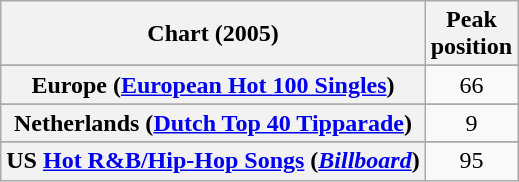<table class="wikitable sortable plainrowheaders" style="text-align:center">
<tr>
<th scope="col">Chart (2005)</th>
<th scope="col">Peak<br>position</th>
</tr>
<tr>
</tr>
<tr>
</tr>
<tr>
<th scope="row">Europe (<a href='#'>European Hot 100 Singles</a>)</th>
<td>66</td>
</tr>
<tr>
</tr>
<tr>
<th scope="row">Netherlands (<a href='#'>Dutch Top 40 Tipparade</a>)</th>
<td>9</td>
</tr>
<tr>
</tr>
<tr>
</tr>
<tr>
</tr>
<tr>
</tr>
<tr>
</tr>
<tr>
<th scope="row">US <a href='#'>Hot R&B/Hip-Hop Songs</a> (<em><a href='#'>Billboard</a></em>)</th>
<td>95</td>
</tr>
</table>
